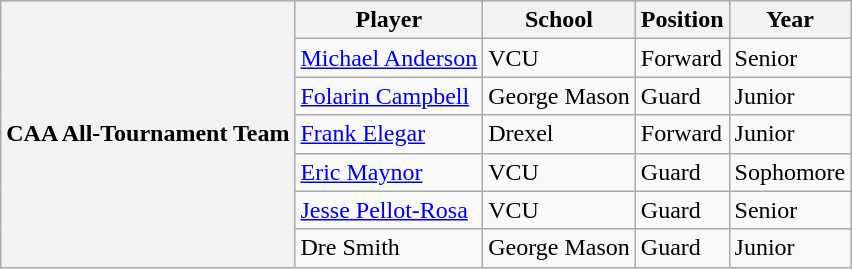<table class="wikitable" border="1">
<tr>
<th rowspan=7 valign=middle>CAA All-Tournament Team</th>
<th>Player</th>
<th>School</th>
<th>Position</th>
<th>Year</th>
</tr>
<tr>
<td><a href='#'>Michael Anderson</a></td>
<td>VCU</td>
<td>Forward</td>
<td>Senior</td>
</tr>
<tr>
<td><a href='#'>Folarin Campbell</a></td>
<td>George Mason</td>
<td>Guard</td>
<td>Junior</td>
</tr>
<tr>
<td><a href='#'>Frank Elegar</a></td>
<td>Drexel</td>
<td>Forward</td>
<td>Junior</td>
</tr>
<tr>
<td><a href='#'>Eric Maynor</a></td>
<td>VCU</td>
<td>Guard</td>
<td>Sophomore</td>
</tr>
<tr>
<td><a href='#'>Jesse Pellot-Rosa</a></td>
<td>VCU</td>
<td>Guard</td>
<td>Senior</td>
</tr>
<tr>
<td>Dre Smith</td>
<td>George Mason</td>
<td>Guard</td>
<td>Junior</td>
</tr>
</table>
